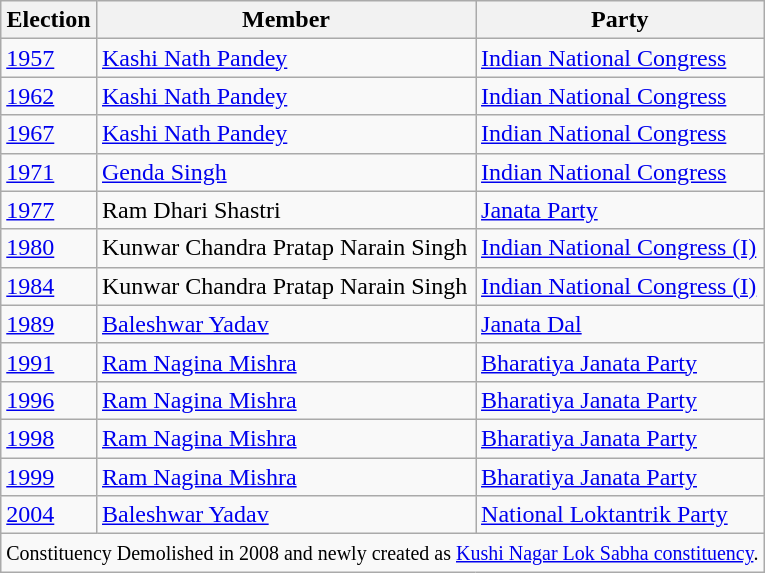<table class="wikitable sortable">
<tr>
<th>Election</th>
<th>Member</th>
<th>Party</th>
</tr>
<tr>
<td><a href='#'>1957</a></td>
<td><a href='#'>Kashi Nath Pandey</a></td>
<td><a href='#'>Indian National Congress</a></td>
</tr>
<tr>
<td><a href='#'>1962</a></td>
<td><a href='#'>Kashi Nath Pandey</a></td>
<td><a href='#'>Indian National Congress</a></td>
</tr>
<tr>
<td><a href='#'>1967</a></td>
<td><a href='#'>Kashi Nath Pandey</a></td>
<td><a href='#'>Indian National Congress</a></td>
</tr>
<tr>
<td><a href='#'>1971</a></td>
<td><a href='#'>Genda Singh</a></td>
<td><a href='#'>Indian National Congress</a></td>
</tr>
<tr>
<td><a href='#'>1977</a></td>
<td>Ram Dhari Shastri</td>
<td><a href='#'>Janata Party</a></td>
</tr>
<tr>
<td><a href='#'>1980</a></td>
<td>Kunwar Chandra Pratap Narain Singh</td>
<td><a href='#'>Indian National Congress (I)</a></td>
</tr>
<tr>
<td><a href='#'>1984</a></td>
<td>Kunwar Chandra Pratap Narain Singh</td>
<td><a href='#'>Indian National Congress (I)</a></td>
</tr>
<tr>
<td><a href='#'>1989</a></td>
<td><a href='#'>Baleshwar Yadav</a></td>
<td><a href='#'>Janata Dal</a></td>
</tr>
<tr>
<td><a href='#'>1991</a></td>
<td><a href='#'>Ram Nagina Mishra</a></td>
<td><a href='#'>Bharatiya Janata Party</a></td>
</tr>
<tr>
<td><a href='#'>1996</a></td>
<td><a href='#'>Ram Nagina Mishra</a></td>
<td><a href='#'>Bharatiya Janata Party</a></td>
</tr>
<tr>
<td><a href='#'>1998</a></td>
<td><a href='#'>Ram Nagina Mishra</a></td>
<td><a href='#'>Bharatiya Janata Party</a></td>
</tr>
<tr>
<td><a href='#'>1999</a></td>
<td><a href='#'>Ram Nagina Mishra</a></td>
<td><a href='#'>Bharatiya Janata Party</a></td>
</tr>
<tr>
<td><a href='#'>2004</a></td>
<td><a href='#'>Baleshwar Yadav</a></td>
<td><a href='#'>National Loktantrik Party</a></td>
</tr>
<tr>
<td colspan="3"><small>Constituency Demolished in 2008 and newly created as <a href='#'>Kushi Nagar Lok Sabha constituency</a>.</small></td>
</tr>
</table>
